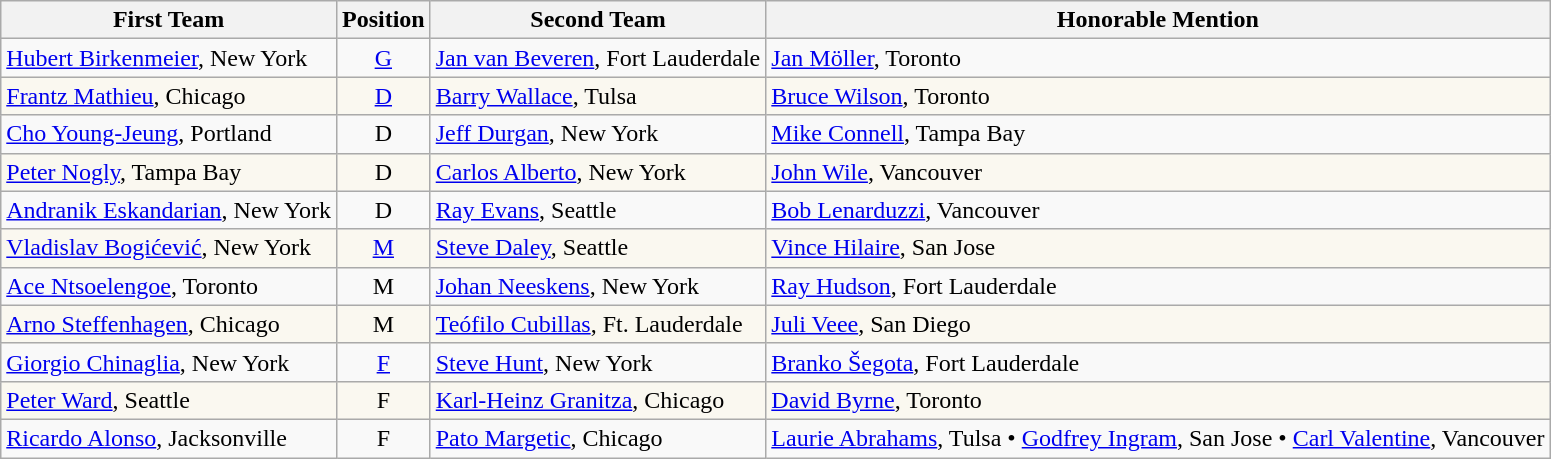<table class="wikitable">
<tr>
<th>First Team</th>
<th>Position</th>
<th>Second Team</th>
<th>Honorable Mention</th>
</tr>
<tr>
<td> <a href='#'>Hubert Birkenmeier</a>, New York</td>
<td align=center><a href='#'>G</a></td>
<td> <a href='#'>Jan van Beveren</a>, Fort Lauderdale</td>
<td> <a href='#'>Jan Möller</a>, Toronto</td>
</tr>
<tr bgcolor=#FAF8F0>
<td> <a href='#'>Frantz Mathieu</a>, Chicago</td>
<td align=center><a href='#'>D</a></td>
<td> <a href='#'>Barry Wallace</a>, Tulsa</td>
<td> <a href='#'>Bruce Wilson</a>, Toronto</td>
</tr>
<tr>
<td> <a href='#'>Cho Young-Jeung</a>, Portland</td>
<td align=center>D</td>
<td> <a href='#'>Jeff Durgan</a>, New York</td>
<td> <a href='#'>Mike Connell</a>, Tampa Bay</td>
</tr>
<tr bgcolor=#FAF8F0>
<td> <a href='#'>Peter Nogly</a>, Tampa Bay</td>
<td align=center>D</td>
<td> <a href='#'>Carlos Alberto</a>, New York</td>
<td> <a href='#'>John Wile</a>, Vancouver</td>
</tr>
<tr>
<td> <a href='#'>Andranik Eskandarian</a>, New York</td>
<td align=center>D</td>
<td> <a href='#'>Ray Evans</a>, Seattle</td>
<td> <a href='#'>Bob Lenarduzzi</a>, Vancouver</td>
</tr>
<tr bgcolor=#FAF8F0>
<td> <a href='#'>Vladislav Bogićević</a>, New York</td>
<td align=center><a href='#'>M</a></td>
<td> <a href='#'>Steve Daley</a>, Seattle</td>
<td> <a href='#'>Vince Hilaire</a>, San Jose</td>
</tr>
<tr>
<td> <a href='#'>Ace Ntsoelengoe</a>, Toronto</td>
<td align=center>M</td>
<td> <a href='#'>Johan Neeskens</a>, New York</td>
<td> <a href='#'>Ray Hudson</a>, Fort Lauderdale</td>
</tr>
<tr bgcolor=#FAF8F0>
<td> <a href='#'>Arno Steffenhagen</a>, Chicago</td>
<td align=center>M</td>
<td> <a href='#'>Teófilo Cubillas</a>, Ft. Lauderdale</td>
<td> <a href='#'>Juli Veee</a>, San Diego</td>
</tr>
<tr>
<td> <a href='#'>Giorgio Chinaglia</a>, New York</td>
<td align=center><a href='#'>F</a></td>
<td> <a href='#'>Steve Hunt</a>, New York</td>
<td> <a href='#'>Branko Šegota</a>, Fort Lauderdale</td>
</tr>
<tr bgcolor=#FAF8F0>
<td> <a href='#'>Peter Ward</a>, Seattle</td>
<td align=center>F</td>
<td> <a href='#'>Karl-Heinz Granitza</a>, Chicago</td>
<td> <a href='#'>David Byrne</a>, Toronto</td>
</tr>
<tr>
<td> <a href='#'>Ricardo Alonso</a>, Jacksonville</td>
<td align=center>F</td>
<td> <a href='#'>Pato Margetic</a>, Chicago</td>
<td> <a href='#'>Laurie Abrahams</a>, Tulsa •  <a href='#'>Godfrey Ingram</a>, San Jose •  <a href='#'>Carl Valentine</a>, Vancouver</td>
</tr>
</table>
